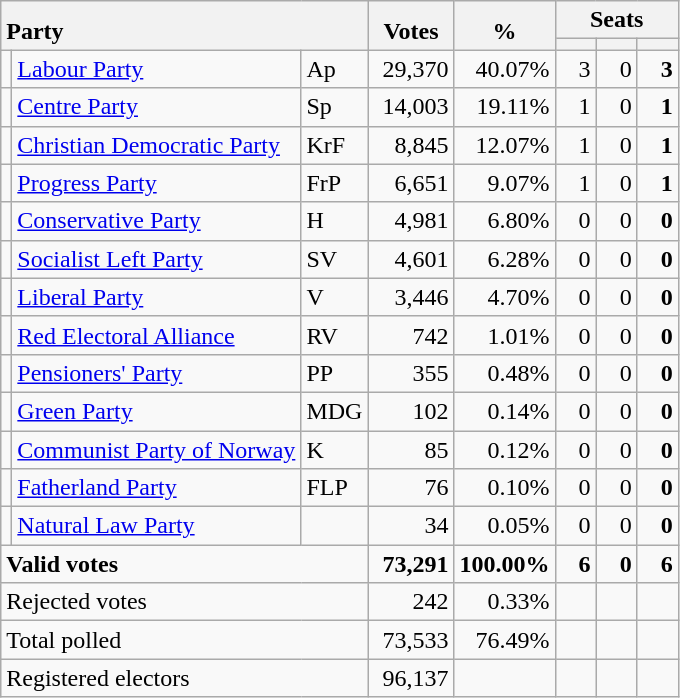<table class="wikitable" border="1" style="text-align:right;">
<tr>
<th style="text-align:left;" valign=bottom rowspan=2 colspan=3>Party</th>
<th align=center valign=bottom rowspan=2 width="50">Votes</th>
<th align=center valign=bottom rowspan=2 width="50">%</th>
<th colspan=3>Seats</th>
</tr>
<tr>
<th align=center valign=bottom width="20"><small></small></th>
<th align=center valign=bottom width="20"><small><a href='#'></a></small></th>
<th align=center valign=bottom width="20"><small></small></th>
</tr>
<tr>
<td></td>
<td align=left><a href='#'>Labour Party</a></td>
<td align=left>Ap</td>
<td>29,370</td>
<td>40.07%</td>
<td>3</td>
<td>0</td>
<td><strong>3</strong></td>
</tr>
<tr>
<td></td>
<td align=left><a href='#'>Centre Party</a></td>
<td align=left>Sp</td>
<td>14,003</td>
<td>19.11%</td>
<td>1</td>
<td>0</td>
<td><strong>1</strong></td>
</tr>
<tr>
<td></td>
<td align=left><a href='#'>Christian Democratic Party</a></td>
<td align=left>KrF</td>
<td>8,845</td>
<td>12.07%</td>
<td>1</td>
<td>0</td>
<td><strong>1</strong></td>
</tr>
<tr>
<td></td>
<td align=left><a href='#'>Progress Party</a></td>
<td align=left>FrP</td>
<td>6,651</td>
<td>9.07%</td>
<td>1</td>
<td>0</td>
<td><strong>1</strong></td>
</tr>
<tr>
<td></td>
<td align=left><a href='#'>Conservative Party</a></td>
<td align=left>H</td>
<td>4,981</td>
<td>6.80%</td>
<td>0</td>
<td>0</td>
<td><strong>0</strong></td>
</tr>
<tr>
<td></td>
<td align=left><a href='#'>Socialist Left Party</a></td>
<td align=left>SV</td>
<td>4,601</td>
<td>6.28%</td>
<td>0</td>
<td>0</td>
<td><strong>0</strong></td>
</tr>
<tr>
<td></td>
<td align=left><a href='#'>Liberal Party</a></td>
<td align=left>V</td>
<td>3,446</td>
<td>4.70%</td>
<td>0</td>
<td>0</td>
<td><strong>0</strong></td>
</tr>
<tr>
<td></td>
<td align=left><a href='#'>Red Electoral Alliance</a></td>
<td align=left>RV</td>
<td>742</td>
<td>1.01%</td>
<td>0</td>
<td>0</td>
<td><strong>0</strong></td>
</tr>
<tr>
<td></td>
<td align=left><a href='#'>Pensioners' Party</a></td>
<td align=left>PP</td>
<td>355</td>
<td>0.48%</td>
<td>0</td>
<td>0</td>
<td><strong>0</strong></td>
</tr>
<tr>
<td></td>
<td align=left><a href='#'>Green Party</a></td>
<td align=left>MDG</td>
<td>102</td>
<td>0.14%</td>
<td>0</td>
<td>0</td>
<td><strong>0</strong></td>
</tr>
<tr>
<td></td>
<td align=left><a href='#'>Communist Party of Norway</a></td>
<td align=left>K</td>
<td>85</td>
<td>0.12%</td>
<td>0</td>
<td>0</td>
<td><strong>0</strong></td>
</tr>
<tr>
<td></td>
<td align=left><a href='#'>Fatherland Party</a></td>
<td align=left>FLP</td>
<td>76</td>
<td>0.10%</td>
<td>0</td>
<td>0</td>
<td><strong>0</strong></td>
</tr>
<tr>
<td></td>
<td align=left><a href='#'>Natural Law Party</a></td>
<td align=left></td>
<td>34</td>
<td>0.05%</td>
<td>0</td>
<td>0</td>
<td><strong>0</strong></td>
</tr>
<tr style="font-weight:bold">
<td align=left colspan=3>Valid votes</td>
<td>73,291</td>
<td>100.00%</td>
<td>6</td>
<td>0</td>
<td>6</td>
</tr>
<tr>
<td align=left colspan=3>Rejected votes</td>
<td>242</td>
<td>0.33%</td>
<td></td>
<td></td>
<td></td>
</tr>
<tr>
<td align=left colspan=3>Total polled</td>
<td>73,533</td>
<td>76.49%</td>
<td></td>
<td></td>
<td></td>
</tr>
<tr>
<td align=left colspan=3>Registered electors</td>
<td>96,137</td>
<td></td>
<td></td>
<td></td>
<td></td>
</tr>
</table>
